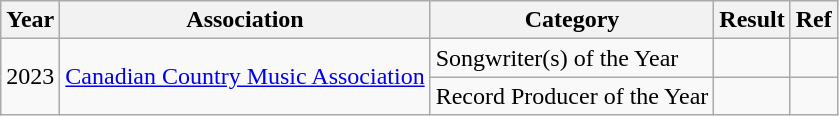<table class="wikitable">
<tr>
<th>Year</th>
<th>Association</th>
<th>Category</th>
<th>Result</th>
<th>Ref</th>
</tr>
<tr>
<td rowspan="2">2023</td>
<td rowspan="2"><a href='#'>Canadian Country Music Association</a></td>
<td>Songwriter(s) of the Year</td>
<td></td>
<td></td>
</tr>
<tr>
<td>Record Producer of the Year</td>
<td></td>
<td></td>
</tr>
</table>
